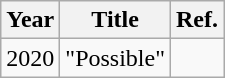<table class="wikitable">
<tr>
<th>Year</th>
<th>Title</th>
<th>Ref.</th>
</tr>
<tr>
<td>2020</td>
<td>"Possible"</td>
<td></td>
</tr>
</table>
